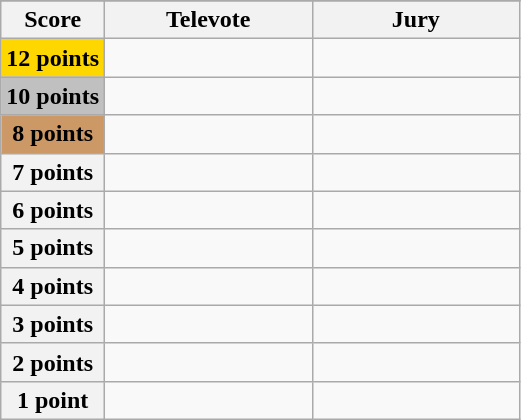<table class="wikitable">
<tr>
</tr>
<tr>
<th scope="col" width="20%">Score</th>
<th scope="col" width="40%">Televote</th>
<th scope="col" width="40%">Jury</th>
</tr>
<tr>
<th scope="row" style="background:gold">12 points</th>
<td></td>
<td></td>
</tr>
<tr>
<th scope="row" style="background:silver">10 points</th>
<td></td>
<td></td>
</tr>
<tr>
<th scope="row" style="background:#CC9966">8 points</th>
<td></td>
<td></td>
</tr>
<tr>
<th scope="row">7 points</th>
<td></td>
<td></td>
</tr>
<tr>
<th scope="row">6 points</th>
<td></td>
<td></td>
</tr>
<tr>
<th scope="row">5 points</th>
<td></td>
<td></td>
</tr>
<tr>
<th scope="row">4 points</th>
<td></td>
<td></td>
</tr>
<tr>
<th scope="row">3 points</th>
<td></td>
<td></td>
</tr>
<tr>
<th scope="row">2 points</th>
<td></td>
<td></td>
</tr>
<tr>
<th scope="row">1 point</th>
<td></td>
<td></td>
</tr>
</table>
